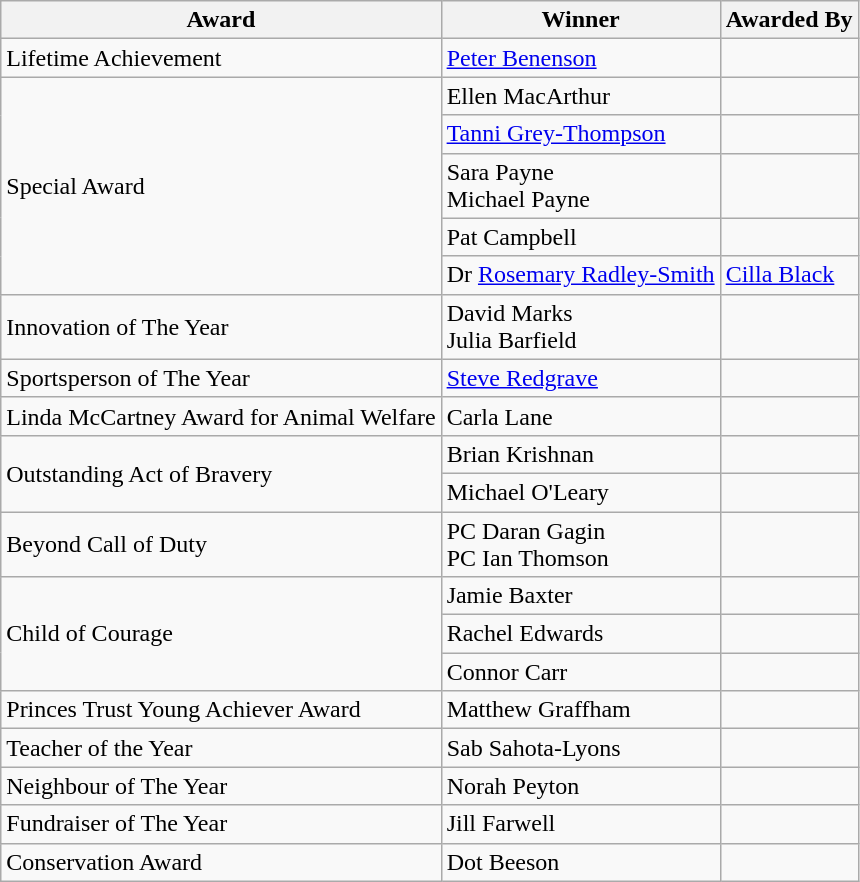<table class="wikitable sortable">
<tr>
<th>Award</th>
<th>Winner</th>
<th>Awarded By</th>
</tr>
<tr>
<td>Lifetime Achievement</td>
<td><a href='#'>Peter Benenson</a></td>
<td></td>
</tr>
<tr>
<td rowspan=5>Special Award</td>
<td>Ellen MacArthur</td>
<td></td>
</tr>
<tr>
<td><a href='#'>Tanni Grey-Thompson</a></td>
<td></td>
</tr>
<tr>
<td>Sara Payne<br>Michael Payne</td>
<td></td>
</tr>
<tr>
<td>Pat Campbell</td>
<td></td>
</tr>
<tr>
<td>Dr <a href='#'>Rosemary Radley-Smith</a></td>
<td><a href='#'>Cilla Black</a></td>
</tr>
<tr>
<td>Innovation of The Year</td>
<td>David Marks<br>Julia Barfield</td>
<td></td>
</tr>
<tr>
<td>Sportsperson of The Year</td>
<td><a href='#'>Steve Redgrave</a></td>
<td></td>
</tr>
<tr>
<td>Linda McCartney Award for Animal Welfare</td>
<td>Carla Lane</td>
<td></td>
</tr>
<tr>
<td rowspan=2>Outstanding Act of Bravery</td>
<td>Brian Krishnan</td>
<td></td>
</tr>
<tr>
<td>Michael O'Leary</td>
<td></td>
</tr>
<tr>
<td>Beyond Call of Duty</td>
<td>PC Daran Gagin<br>PC Ian Thomson</td>
<td></td>
</tr>
<tr>
<td rowspan=3>Child of Courage</td>
<td>Jamie Baxter</td>
<td></td>
</tr>
<tr>
<td>Rachel Edwards</td>
<td></td>
</tr>
<tr>
<td>Connor Carr</td>
<td></td>
</tr>
<tr>
<td>Princes Trust Young Achiever Award</td>
<td>Matthew Graffham</td>
<td></td>
</tr>
<tr>
<td>Teacher of the Year</td>
<td>Sab Sahota-Lyons</td>
<td></td>
</tr>
<tr>
<td>Neighbour of The Year</td>
<td>Norah Peyton</td>
<td></td>
</tr>
<tr>
<td>Fundraiser of The Year</td>
<td>Jill Farwell</td>
<td></td>
</tr>
<tr>
<td>Conservation Award</td>
<td>Dot Beeson</td>
<td></td>
</tr>
</table>
